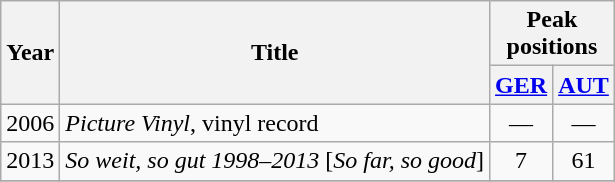<table class="wikitable">
<tr>
<th rowspan="2">Year</th>
<th rowspan="2">Title</th>
<th colspan="3">Peak positions</th>
</tr>
<tr>
<th width="30"><a href='#'>GER</a><br></th>
<th width="30"><a href='#'>AUT</a><br></th>
</tr>
<tr>
<td>2006</td>
<td><em>Picture Vinyl</em>, vinyl record</td>
<td align="center">—</td>
<td align="center">—</td>
</tr>
<tr>
<td>2013</td>
<td><em>So weit, so gut 1998–2013</em> [<em>So far, so good</em>]</td>
<td align="center">7</td>
<td align="center">61</td>
</tr>
<tr>
</tr>
</table>
